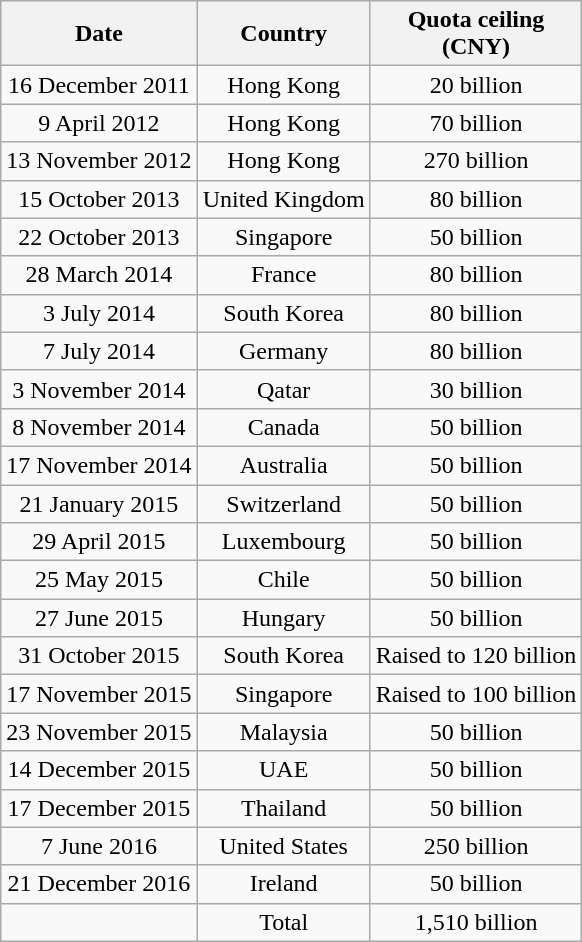<table class="wikitable" style="text-align:center;">
<tr>
<th>Date</th>
<th>Country</th>
<th>Quota ceiling <br>(CNY)</th>
</tr>
<tr>
<td>16 December 2011</td>
<td>Hong Kong</td>
<td>20 billion</td>
</tr>
<tr>
<td>9 April 2012</td>
<td>Hong Kong</td>
<td>70 billion</td>
</tr>
<tr>
<td>13 November 2012</td>
<td>Hong Kong</td>
<td>270 billion</td>
</tr>
<tr>
<td>15 October 2013</td>
<td>United Kingdom</td>
<td>80 billion</td>
</tr>
<tr>
<td>22 October 2013</td>
<td>Singapore</td>
<td>50 billion</td>
</tr>
<tr>
<td>28 March 2014</td>
<td>France</td>
<td>80 billion</td>
</tr>
<tr>
<td>3 July 2014</td>
<td>South Korea</td>
<td>80 billion</td>
</tr>
<tr>
<td>7 July 2014</td>
<td>Germany</td>
<td>80 billion</td>
</tr>
<tr>
<td>3 November 2014</td>
<td>Qatar</td>
<td>30 billion</td>
</tr>
<tr>
<td>8 November 2014</td>
<td>Canada</td>
<td>50 billion</td>
</tr>
<tr>
<td>17 November 2014</td>
<td>Australia</td>
<td>50 billion</td>
</tr>
<tr>
<td>21 January 2015</td>
<td>Switzerland</td>
<td>50 billion</td>
</tr>
<tr>
<td>29 April 2015</td>
<td>Luxembourg</td>
<td>50 billion</td>
</tr>
<tr>
<td>25 May 2015</td>
<td>Chile</td>
<td>50 billion</td>
</tr>
<tr>
<td>27 June 2015</td>
<td>Hungary</td>
<td>50 billion</td>
</tr>
<tr>
<td>31 October 2015</td>
<td>South Korea</td>
<td>Raised to 120 billion</td>
</tr>
<tr>
<td>17 November 2015</td>
<td>Singapore</td>
<td>Raised to 100 billion</td>
</tr>
<tr>
<td>23 November 2015</td>
<td>Malaysia</td>
<td>50 billion</td>
</tr>
<tr>
<td>14 December 2015</td>
<td>UAE</td>
<td>50 billion</td>
</tr>
<tr>
<td>17 December 2015</td>
<td>Thailand</td>
<td>50 billion</td>
</tr>
<tr>
<td>7 June 2016</td>
<td>United States</td>
<td>250 billion</td>
</tr>
<tr>
<td>21 December 2016</td>
<td>Ireland</td>
<td>50 billion</td>
</tr>
<tr>
<td></td>
<td>Total</td>
<td>1,510 billion</td>
</tr>
</table>
